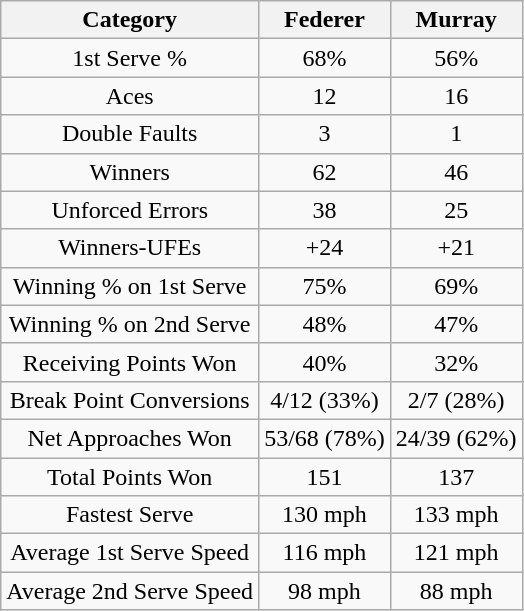<table class="wikitable" style=text-align:center>
<tr>
<th>Category</th>
<th> Federer</th>
<th> Murray</th>
</tr>
<tr>
<td>1st Serve %</td>
<td>68%</td>
<td>56%</td>
</tr>
<tr>
<td>Aces</td>
<td>12</td>
<td>16</td>
</tr>
<tr>
<td>Double Faults</td>
<td>3</td>
<td>1</td>
</tr>
<tr>
<td>Winners</td>
<td>62</td>
<td>46</td>
</tr>
<tr>
<td>Unforced Errors</td>
<td>38</td>
<td>25</td>
</tr>
<tr>
<td>Winners-UFEs</td>
<td>+24</td>
<td>+21</td>
</tr>
<tr>
<td>Winning % on 1st Serve</td>
<td>75%</td>
<td>69%</td>
</tr>
<tr>
<td>Winning % on 2nd Serve</td>
<td>48%</td>
<td>47%</td>
</tr>
<tr>
<td>Receiving Points Won</td>
<td>40%</td>
<td>32%</td>
</tr>
<tr>
<td>Break Point Conversions</td>
<td>4/12 (33%)</td>
<td>2/7 (28%)</td>
</tr>
<tr>
<td>Net Approaches Won</td>
<td>53/68 (78%)</td>
<td>24/39 (62%)</td>
</tr>
<tr>
<td>Total Points Won</td>
<td>151</td>
<td>137</td>
</tr>
<tr>
<td>Fastest Serve</td>
<td>130 mph</td>
<td>133 mph</td>
</tr>
<tr>
<td>Average 1st Serve Speed</td>
<td>116 mph</td>
<td>121 mph</td>
</tr>
<tr>
<td>Average 2nd Serve Speed</td>
<td>98 mph</td>
<td>88 mph</td>
</tr>
</table>
